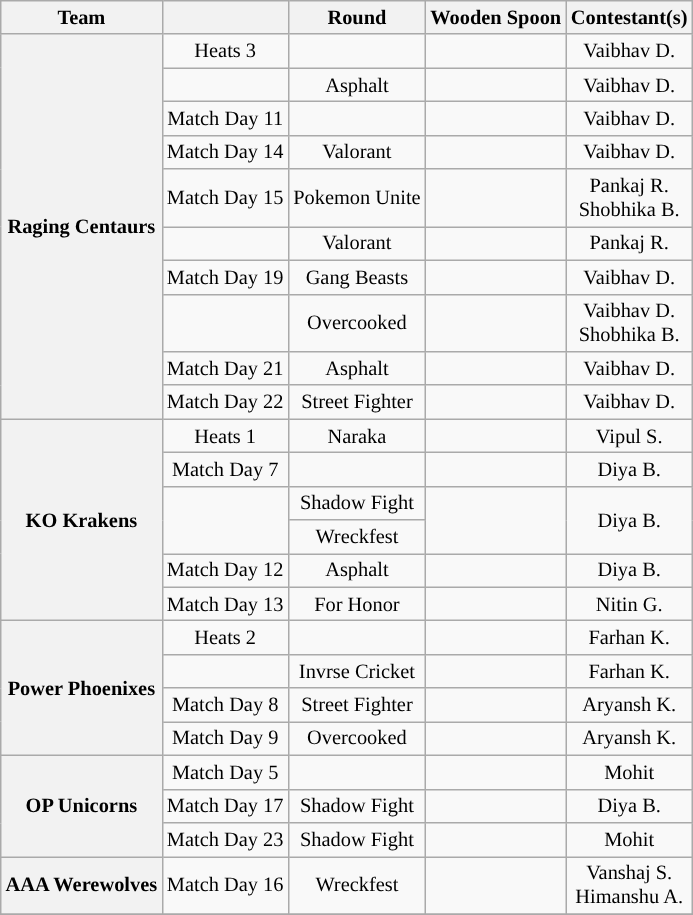<table class="wikitable" style="text-align:center; font-size:85%;">
<tr>
<th>Team</th>
<th></th>
<th>Round</th>
<th>Wooden Spoon</th>
<th>Contestant(s)</th>
</tr>
<tr>
<th rowspan="10">Raging Centaurs</th>
<td>Heats 3</td>
<td></td>
<td></td>
<td>Vaibhav D.</td>
</tr>
<tr>
<td></td>
<td>Asphalt</td>
<td></td>
<td>Vaibhav D.</td>
</tr>
<tr>
<td>Match Day 11</td>
<td></td>
<td></td>
<td>Vaibhav D.</td>
</tr>
<tr>
<td>Match Day 14</td>
<td>Valorant</td>
<td></td>
<td>Vaibhav D.</td>
</tr>
<tr>
<td>Match Day 15</td>
<td>Pokemon Unite</td>
<td></td>
<td>Pankaj R.<br>Shobhika B.</td>
</tr>
<tr>
<td></td>
<td>Valorant</td>
<td></td>
<td>Pankaj R.</td>
</tr>
<tr>
<td>Match Day 19</td>
<td>Gang Beasts</td>
<td></td>
<td>Vaibhav D.</td>
</tr>
<tr>
<td></td>
<td>Overcooked</td>
<td></td>
<td>Vaibhav D.<br>Shobhika B.</td>
</tr>
<tr>
<td>Match Day 21</td>
<td>Asphalt</td>
<td></td>
<td>Vaibhav D.</td>
</tr>
<tr>
<td>Match Day 22</td>
<td>Street Fighter</td>
<td></td>
<td>Vaibhav D.</td>
</tr>
<tr>
<th rowspan="6">KO Krakens</th>
<td>Heats 1</td>
<td>Naraka</td>
<td></td>
<td>Vipul S.</td>
</tr>
<tr>
<td>Match Day 7</td>
<td></td>
<td></td>
<td>Diya B.</td>
</tr>
<tr>
<td rowspan="2"></td>
<td>Shadow Fight</td>
<td rowspan="2"></td>
<td rowspan="2">Diya B.</td>
</tr>
<tr>
<td>Wreckfest</td>
</tr>
<tr>
<td>Match Day 12</td>
<td>Asphalt</td>
<td></td>
<td>Diya B.</td>
</tr>
<tr>
<td>Match Day 13</td>
<td>For Honor</td>
<td></td>
<td>Nitin G.</td>
</tr>
<tr>
<th rowspan="4">Power Phoenixes</th>
<td>Heats 2</td>
<td></td>
<td></td>
<td>Farhan K.</td>
</tr>
<tr>
<td></td>
<td>Invrse Cricket</td>
<td></td>
<td>Farhan K.</td>
</tr>
<tr>
<td>Match Day 8</td>
<td>Street Fighter</td>
<td></td>
<td>Aryansh K.</td>
</tr>
<tr>
<td>Match Day 9</td>
<td>Overcooked</td>
<td></td>
<td>Aryansh K.</td>
</tr>
<tr>
<th rowspan="3">OP Unicorns</th>
<td>Match Day 5</td>
<td></td>
<td></td>
<td>Mohit</td>
</tr>
<tr>
<td>Match Day 17</td>
<td>Shadow Fight</td>
<td></td>
<td>Diya B.</td>
</tr>
<tr>
<td>Match Day 23</td>
<td>Shadow Fight</td>
<td></td>
<td>Mohit</td>
</tr>
<tr>
<th rowspan="1">AAA Werewolves</th>
<td>Match Day 16</td>
<td>Wreckfest</td>
<td></td>
<td>Vanshaj S.<br>Himanshu A.</td>
</tr>
<tr>
</tr>
</table>
